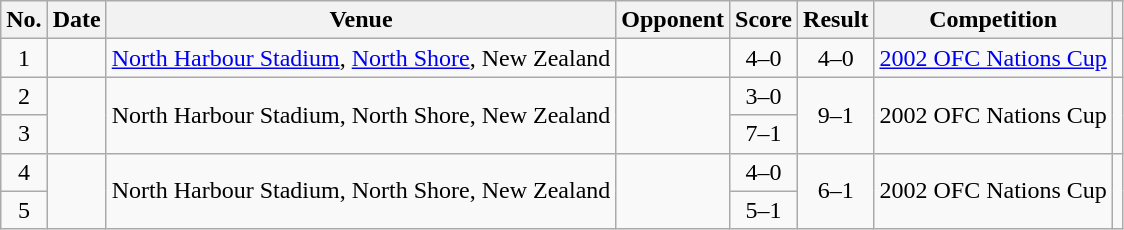<table class="wikitable sortable">
<tr>
<th scope="col">No.</th>
<th scope="col">Date</th>
<th scope="col">Venue</th>
<th scope="col">Opponent</th>
<th scope="col">Score</th>
<th scope="col">Result</th>
<th scope="col">Competition</th>
<th scope="col" class="unsortable"></th>
</tr>
<tr>
<td style="text-align:center">1</td>
<td></td>
<td><a href='#'>North Harbour Stadium</a>, <a href='#'>North Shore</a>, New Zealand</td>
<td></td>
<td style="text-align:center">4–0</td>
<td style="text-align:center">4–0</td>
<td><a href='#'>2002 OFC Nations Cup</a></td>
<td></td>
</tr>
<tr>
<td style="text-align:center">2</td>
<td rowspan="2"></td>
<td rowspan="2">North Harbour Stadium, North Shore, New Zealand</td>
<td rowspan="2"></td>
<td style="text-align:center">3–0</td>
<td rowspan="2" style="text-align:center">9–1</td>
<td rowspan="2">2002 OFC Nations Cup</td>
<td rowspan="2"></td>
</tr>
<tr>
<td style="text-align:center">3</td>
<td style="text-align:center">7–1</td>
</tr>
<tr>
<td style="text-align:center">4</td>
<td rowspan="2"></td>
<td rowspan="2">North Harbour Stadium, North Shore, New Zealand</td>
<td rowspan="2"></td>
<td style="text-align:center">4–0</td>
<td rowspan="2" style="text-align:center">6–1</td>
<td rowspan="2">2002 OFC Nations Cup</td>
<td rowspan="2"></td>
</tr>
<tr>
<td style="text-align:center">5</td>
<td style="text-align:center">5–1</td>
</tr>
</table>
